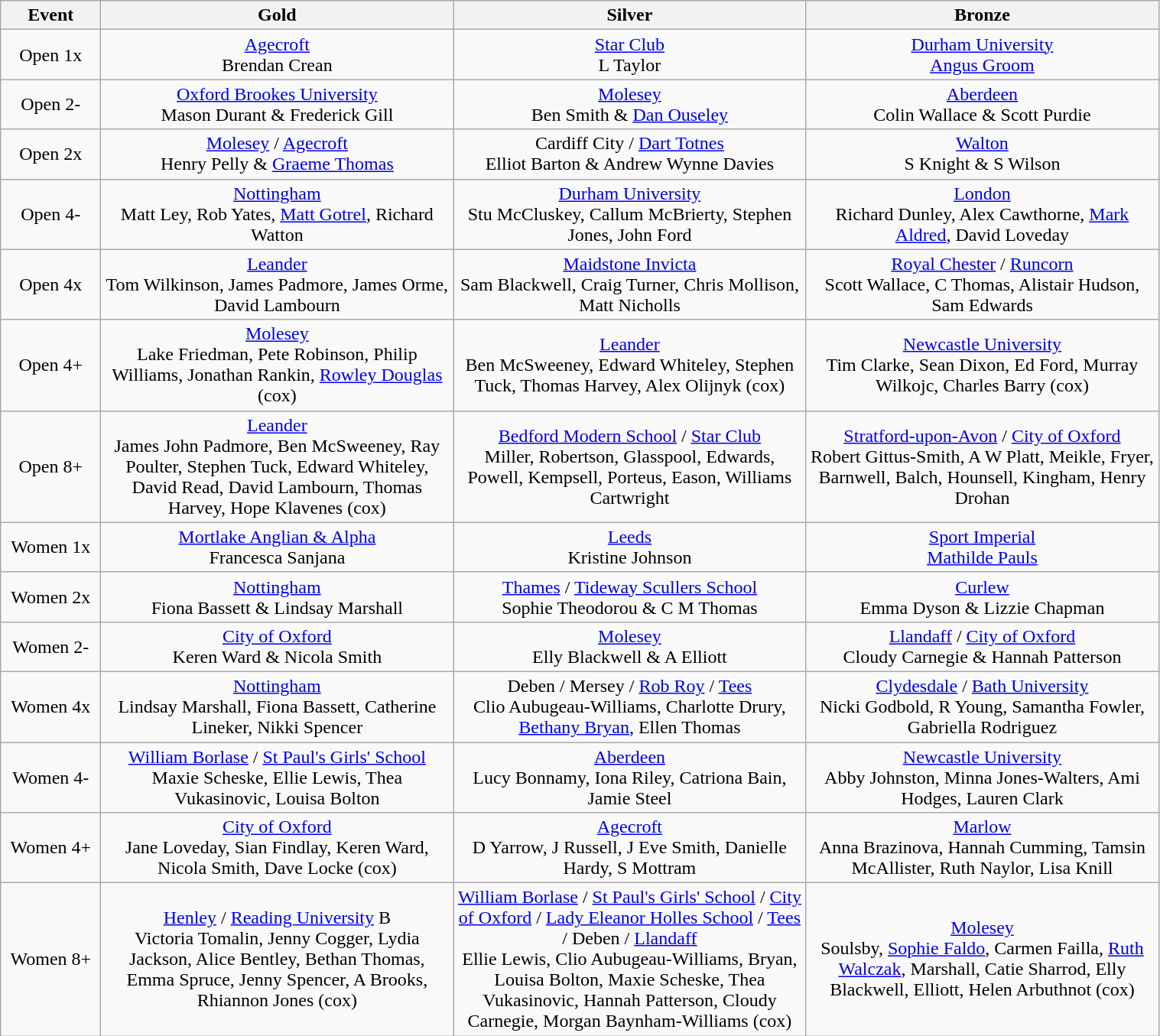<table class="wikitable" style="text-align:center">
<tr>
<th width=80>Event</th>
<th width=300>Gold</th>
<th width=300>Silver</th>
<th width=300>Bronze</th>
</tr>
<tr>
<td>Open 1x</td>
<td><a href='#'>Agecroft</a> <br>Brendan Crean</td>
<td><a href='#'>Star Club</a><br> L Taylor</td>
<td><a href='#'>Durham University</a><br><a href='#'>Angus Groom</a></td>
</tr>
<tr>
<td>Open 2-</td>
<td><a href='#'>Oxford Brookes University</a> <br> Mason Durant & Frederick Gill</td>
<td><a href='#'>Molesey</a><br>Ben Smith & <a href='#'>Dan Ouseley</a></td>
<td><a href='#'>Aberdeen</a><br>Colin Wallace & Scott Purdie</td>
</tr>
<tr>
<td>Open 2x</td>
<td><a href='#'>Molesey</a> / <a href='#'>Agecroft</a><br>Henry Pelly & <a href='#'>Graeme Thomas</a></td>
<td>Cardiff City / <a href='#'>Dart Totnes</a><br>Elliot Barton & Andrew Wynne Davies</td>
<td><a href='#'>Walton</a><br>S Knight & S Wilson</td>
</tr>
<tr>
<td>Open 4-</td>
<td><a href='#'>Nottingham</a><br>Matt Ley, Rob Yates, <a href='#'>Matt Gotrel</a>, Richard Watton</td>
<td><a href='#'>Durham University</a><br>Stu McCluskey, Callum McBrierty, Stephen Jones, John Ford</td>
<td><a href='#'>London</a><br>Richard Dunley, Alex Cawthorne, <a href='#'>Mark Aldred</a>, David Loveday</td>
</tr>
<tr>
<td>Open 4x</td>
<td><a href='#'>Leander</a><br> Tom Wilkinson, James Padmore, James Orme, David Lambourn</td>
<td><a href='#'>Maidstone Invicta</a><br> Sam Blackwell, Craig Turner, Chris Mollison, Matt Nicholls</td>
<td><a href='#'>Royal Chester</a> / <a href='#'>Runcorn</a> <br>Scott Wallace, C Thomas, Alistair Hudson, Sam Edwards</td>
</tr>
<tr>
<td>Open 4+</td>
<td><a href='#'>Molesey</a><br> Lake Friedman, Pete Robinson, Philip Williams, Jonathan Rankin, <a href='#'>Rowley Douglas</a> (cox)</td>
<td><a href='#'>Leander</a><br> Ben McSweeney, Edward Whiteley, Stephen Tuck, Thomas Harvey, Alex Olijnyk (cox)</td>
<td><a href='#'>Newcastle University</a> <br>Tim Clarke, Sean Dixon, Ed Ford, Murray Wilkojc, Charles Barry (cox)</td>
</tr>
<tr>
<td>Open 8+</td>
<td><a href='#'>Leander</a><br>James John Padmore, Ben McSweeney, Ray Poulter, Stephen Tuck, Edward Whiteley, David Read, David Lambourn, Thomas Harvey, Hope Klavenes (cox)</td>
<td><a href='#'>Bedford Modern School</a> / <a href='#'>Star Club</a><br>Miller, Robertson, Glasspool, Edwards, Powell, Kempsell, Porteus, Eason, Williams Cartwright</td>
<td><a href='#'>Stratford-upon-Avon</a> / <a href='#'>City of Oxford</a><br>Robert Gittus-Smith, A W Platt, Meikle, Fryer, Barnwell, Balch, Hounsell, Kingham, Henry Drohan</td>
</tr>
<tr>
<td>Women 1x</td>
<td><a href='#'>Mortlake Anglian & Alpha</a><br> Francesca Sanjana</td>
<td><a href='#'>Leeds</a> <br> Kristine Johnson</td>
<td><a href='#'>Sport Imperial</a> <br><a href='#'>Mathilde Pauls</a></td>
</tr>
<tr>
<td>Women 2x</td>
<td><a href='#'>Nottingham</a><br>Fiona Bassett & Lindsay Marshall</td>
<td><a href='#'>Thames</a> / <a href='#'>Tideway Scullers School</a><br>Sophie Theodorou & C M Thomas</td>
<td><a href='#'>Curlew</a><br>Emma Dyson & Lizzie Chapman</td>
</tr>
<tr>
<td>Women 2-</td>
<td><a href='#'>City of Oxford</a><br>Keren Ward & Nicola Smith</td>
<td><a href='#'>Molesey</a><br>Elly Blackwell & A Elliott</td>
<td><a href='#'>Llandaff</a> / <a href='#'>City of Oxford</a><br>Cloudy Carnegie & Hannah Patterson</td>
</tr>
<tr>
<td>Women 4x</td>
<td><a href='#'>Nottingham</a><br> Lindsay Marshall, Fiona Bassett, Catherine Lineker, Nikki Spencer</td>
<td>Deben / Mersey / <a href='#'>Rob Roy</a> / <a href='#'>Tees</a><br> Clio Aubugeau-Williams, Charlotte Drury, <a href='#'>Bethany Bryan</a>, Ellen Thomas</td>
<td><a href='#'>Clydesdale</a> / <a href='#'>Bath University</a> <br>Nicki Godbold, R Young, Samantha Fowler, Gabriella Rodriguez</td>
</tr>
<tr>
<td>Women 4-</td>
<td><a href='#'>William Borlase</a> / <a href='#'>St Paul's Girls' School</a> <br> Maxie Scheske, Ellie Lewis, Thea Vukasinovic, Louisa Bolton</td>
<td><a href='#'>Aberdeen</a><br>Lucy Bonnamy, Iona Riley, Catriona Bain, Jamie Steel</td>
<td><a href='#'>Newcastle University</a> <br>Abby Johnston, Minna Jones-Walters, Ami Hodges, Lauren Clark</td>
</tr>
<tr>
<td>Women 4+</td>
<td><a href='#'>City of Oxford</a><br>Jane Loveday, Sian Findlay, Keren Ward, Nicola Smith, Dave Locke (cox)</td>
<td><a href='#'>Agecroft</a> <br>D Yarrow, J Russell, J Eve Smith, Danielle Hardy, S Mottram</td>
<td><a href='#'>Marlow</a> <br>Anna Brazinova, Hannah Cumming, Tamsin McAllister, Ruth Naylor, Lisa Knill</td>
</tr>
<tr>
<td>Women 8+</td>
<td><a href='#'>Henley</a> / <a href='#'>Reading University</a> B<br>Victoria Tomalin, Jenny Cogger, Lydia Jackson, Alice Bentley, Bethan Thomas, Emma Spruce, Jenny Spencer, A Brooks, Rhiannon Jones (cox)</td>
<td><a href='#'>William Borlase</a> / <a href='#'>St Paul's Girls' School</a> / <a href='#'>City of Oxford</a> / <a href='#'>Lady Eleanor Holles School</a>  / <a href='#'>Tees</a> / Deben / <a href='#'>Llandaff</a> <br> Ellie Lewis, Clio Aubugeau-Williams, Bryan, Louisa Bolton, Maxie Scheske, Thea Vukasinovic, Hannah Patterson, Cloudy Carnegie, Morgan Baynham-Williams (cox)</td>
<td><a href='#'>Molesey</a><br>Soulsby, <a href='#'>Sophie Faldo</a>, Carmen Failla, <a href='#'>Ruth Walczak</a>, Marshall, Catie Sharrod, Elly Blackwell, Elliott, Helen Arbuthnot (cox)</td>
</tr>
</table>
